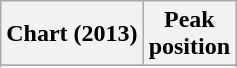<table class="wikitable sortable plainrowheaders">
<tr>
<th>Chart (2013)</th>
<th>Peak<br>position</th>
</tr>
<tr>
</tr>
<tr>
</tr>
<tr>
</tr>
</table>
